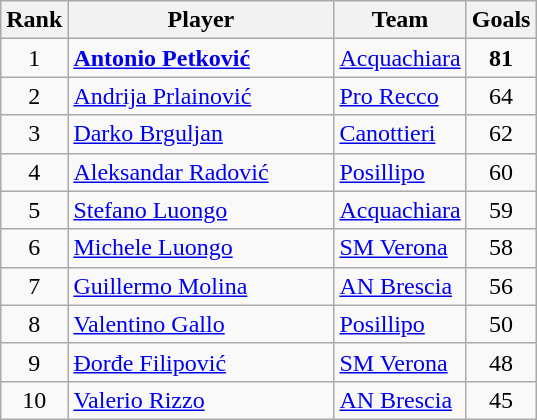<table class="wikitable" style="text-align:center">
<tr>
<th>Rank</th>
<th width="170">Player</th>
<th>Team</th>
<th>Goals</th>
</tr>
<tr>
<td rowspan="1">1</td>
<td align="left"> <strong><a href='#'>Antonio Petković</a></strong></td>
<td align="left"> <a href='#'>Acquachiara</a></td>
<td><strong>81</strong></td>
</tr>
<tr>
<td rowspan="1">2</td>
<td align="left"> <a href='#'>Andrija Prlainović</a></td>
<td align="left"> <a href='#'>Pro Recco</a></td>
<td>64</td>
</tr>
<tr>
<td rowspan="1">3</td>
<td align="left"> <a href='#'>Darko Brguljan</a></td>
<td align="left"> <a href='#'>Canottieri</a></td>
<td>62</td>
</tr>
<tr>
<td rowspan="1">4</td>
<td align="left"> <a href='#'>Aleksandar Radović</a></td>
<td align="left"> <a href='#'>Posillipo</a></td>
<td>60</td>
</tr>
<tr>
<td rowspan="1">5</td>
<td align="left"> <a href='#'>Stefano Luongo</a></td>
<td align="left"> <a href='#'>Acquachiara</a></td>
<td>59</td>
</tr>
<tr>
<td rowspan="1">6</td>
<td align="left"> <a href='#'>Michele Luongo</a></td>
<td align="left"> <a href='#'>SM Verona</a></td>
<td>58</td>
</tr>
<tr>
<td rowspan="1">7</td>
<td align="left"> <a href='#'>Guillermo Molina</a></td>
<td align="left"> <a href='#'>AN Brescia</a></td>
<td>56</td>
</tr>
<tr>
<td rowspan="1">8</td>
<td align="left"> <a href='#'>Valentino Gallo</a></td>
<td align="left"> <a href='#'>Posillipo</a></td>
<td>50</td>
</tr>
<tr>
<td rowspan="1">9</td>
<td align="left"> <a href='#'>Đorđe Filipović</a></td>
<td align="left"> <a href='#'>SM Verona</a></td>
<td>48</td>
</tr>
<tr>
<td rowspan="1">10</td>
<td align="left"> <a href='#'>Valerio Rizzo</a></td>
<td align="left"> <a href='#'>AN Brescia</a></td>
<td>45</td>
</tr>
</table>
